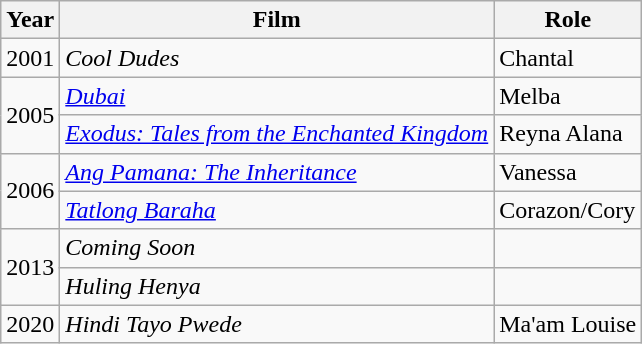<table class=wikitable>
<tr>
<th>Year</th>
<th>Film</th>
<th>Role</th>
</tr>
<tr>
<td>2001</td>
<td><em>Cool Dudes</em></td>
<td>Chantal</td>
</tr>
<tr>
<td rowspan="2">2005</td>
<td><em><a href='#'>Dubai</a></em></td>
<td>Melba</td>
</tr>
<tr>
<td><em><a href='#'>Exodus: Tales from the Enchanted Kingdom</a></em></td>
<td>Reyna Alana</td>
</tr>
<tr>
<td rowspan="2">2006</td>
<td><em><a href='#'>Ang Pamana: The Inheritance</a></em></td>
<td>Vanessa</td>
</tr>
<tr>
<td><em><a href='#'>Tatlong Baraha</a></em></td>
<td>Corazon/Cory</td>
</tr>
<tr>
<td rowspan="2">2013</td>
<td><em>Coming Soon</em></td>
<td></td>
</tr>
<tr>
<td><em>Huling Henya</em></td>
<td></td>
</tr>
<tr>
<td>2020</td>
<td><em>Hindi Tayo Pwede</em></td>
<td>Ma'am Louise</td>
</tr>
</table>
